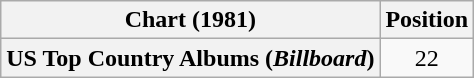<table class="wikitable plainrowheaders" style="text-align:center">
<tr>
<th scope="col">Chart (1981)</th>
<th scope="col">Position</th>
</tr>
<tr>
<th scope="row">US Top Country Albums (<em>Billboard</em>)</th>
<td>22</td>
</tr>
</table>
